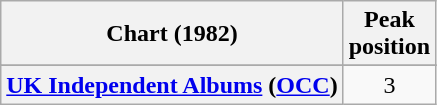<table class="wikitable sortable plainrowheaders">
<tr>
<th scope="col">Chart (1982)</th>
<th scope="col">Peak<br>position</th>
</tr>
<tr>
</tr>
<tr>
<th scope=row><a href='#'>UK Independent Albums</a> (<a href='#'>OCC</a>)</th>
<td style="text-align:center;">3</td>
</tr>
</table>
